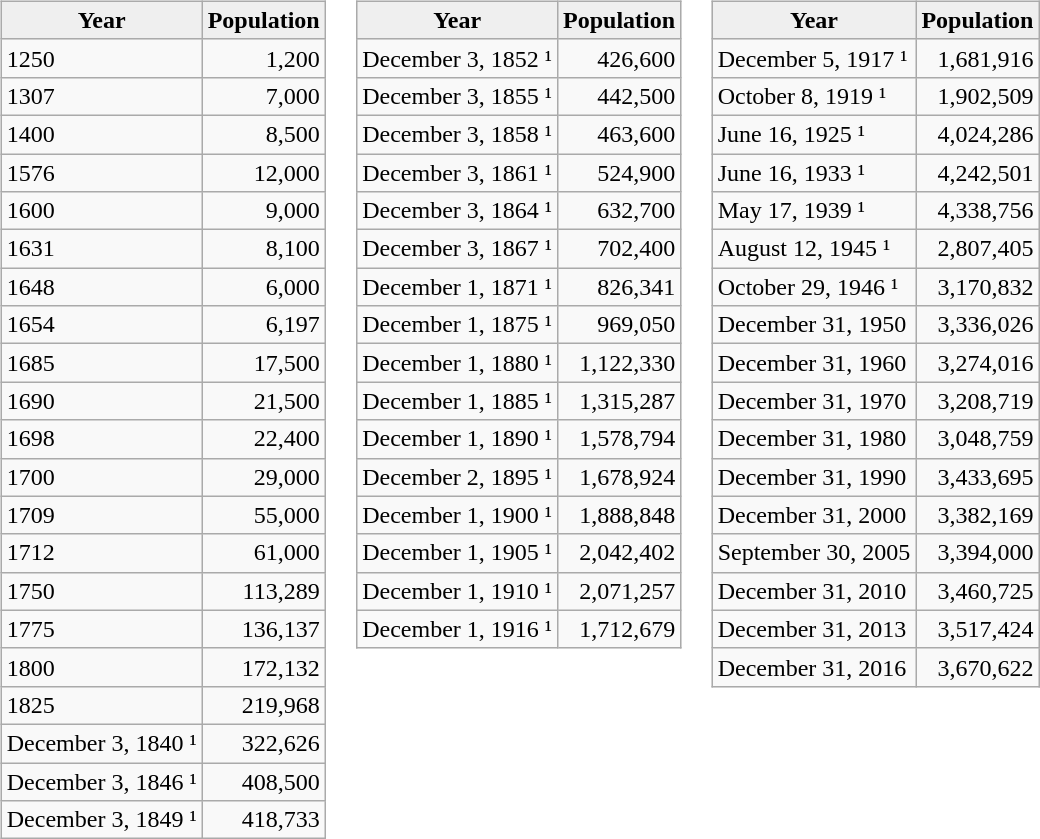<table>
<tr>
<td valign="top"><br><table class="wikitable">
<tr>
<th style="background:#efefef;">Year</th>
<th style="background:#efefef;">Population</th>
</tr>
<tr>
<td>1250</td>
<td style="text-align:right;">1,200</td>
</tr>
<tr>
<td>1307</td>
<td style="text-align:right;">7,000</td>
</tr>
<tr>
<td>1400</td>
<td style="text-align:right;">8,500</td>
</tr>
<tr>
<td>1576</td>
<td style="text-align:right;">12,000</td>
</tr>
<tr>
<td>1600</td>
<td style="text-align:right;">9,000</td>
</tr>
<tr>
<td>1631</td>
<td style="text-align:right;">8,100</td>
</tr>
<tr>
<td>1648</td>
<td style="text-align:right;">6,000</td>
</tr>
<tr>
<td>1654</td>
<td style="text-align:right;">6,197</td>
</tr>
<tr>
<td>1685</td>
<td style="text-align:right;">17,500</td>
</tr>
<tr>
<td>1690</td>
<td style="text-align:right;">21,500</td>
</tr>
<tr>
<td>1698</td>
<td style="text-align:right;">22,400</td>
</tr>
<tr>
<td>1700</td>
<td style="text-align:right;">29,000</td>
</tr>
<tr>
<td>1709</td>
<td style="text-align:right;">55,000</td>
</tr>
<tr>
<td>1712</td>
<td style="text-align:right;">61,000</td>
</tr>
<tr>
<td>1750</td>
<td style="text-align:right;">113,289</td>
</tr>
<tr>
<td>1775</td>
<td style="text-align:right;">136,137</td>
</tr>
<tr>
<td>1800</td>
<td style="text-align:right;">172,132</td>
</tr>
<tr>
<td>1825</td>
<td style="text-align:right;">219,968</td>
</tr>
<tr>
<td>December 3, 1840 ¹</td>
<td style="text-align:right;">322,626</td>
</tr>
<tr>
<td>December 3, 1846 ¹</td>
<td style="text-align:right;">408,500</td>
</tr>
<tr>
<td>December 3, 1849 ¹</td>
<td style="text-align:right;">418,733</td>
</tr>
</table>
</td>
<td valign="top"><br><table class="wikitable">
<tr>
<th style="background:#efefef;">Year</th>
<th style="background:#efefef;">Population</th>
</tr>
<tr>
<td>December 3, 1852 ¹</td>
<td style="text-align:right;">426,600</td>
</tr>
<tr>
<td>December 3, 1855 ¹</td>
<td style="text-align:right;">442,500</td>
</tr>
<tr>
<td>December 3, 1858 ¹</td>
<td style="text-align:right;">463,600</td>
</tr>
<tr>
<td>December 3, 1861 ¹</td>
<td style="text-align:right;">524,900</td>
</tr>
<tr>
<td>December 3, 1864 ¹</td>
<td style="text-align:right;">632,700</td>
</tr>
<tr>
<td>December 3, 1867 ¹</td>
<td style="text-align:right;">702,400</td>
</tr>
<tr>
<td>December 1, 1871 ¹</td>
<td style="text-align:right;">826,341</td>
</tr>
<tr>
<td>December 1, 1875 ¹</td>
<td style="text-align:right;">969,050</td>
</tr>
<tr>
<td>December 1, 1880 ¹</td>
<td style="text-align:right;">1,122,330</td>
</tr>
<tr>
<td>December 1, 1885 ¹</td>
<td style="text-align:right;">1,315,287</td>
</tr>
<tr>
<td>December 1, 1890 ¹</td>
<td style="text-align:right;">1,578,794</td>
</tr>
<tr>
<td>December 2, 1895 ¹</td>
<td style="text-align:right;">1,678,924</td>
</tr>
<tr>
<td>December 1, 1900 ¹</td>
<td style="text-align:right;">1,888,848</td>
</tr>
<tr>
<td>December 1, 1905 ¹</td>
<td style="text-align:right;">2,042,402</td>
</tr>
<tr>
<td>December 1, 1910 ¹</td>
<td style="text-align:right;">2,071,257</td>
</tr>
<tr>
<td>December 1, 1916 ¹</td>
<td style="text-align:right;">1,712,679</td>
</tr>
</table>
</td>
<td valign="top"><br><table class="wikitable">
<tr>
<th style="background:#efefef;">Year</th>
<th style="background:#efefef;">Population</th>
</tr>
<tr>
<td>December 5, 1917 ¹</td>
<td style="text-align:right;">1,681,916</td>
</tr>
<tr>
<td>October 8, 1919 ¹</td>
<td style="text-align:right;">1,902,509</td>
</tr>
<tr>
<td>June 16, 1925 ¹</td>
<td style="text-align:right;">4,024,286</td>
</tr>
<tr>
<td>June 16, 1933 ¹</td>
<td style="text-align:right;">4,242,501</td>
</tr>
<tr>
<td>May 17, 1939 ¹</td>
<td style="text-align:right;">4,338,756</td>
</tr>
<tr>
<td>August 12, 1945 ¹</td>
<td style="text-align:right;">2,807,405</td>
</tr>
<tr>
<td>October 29, 1946 ¹</td>
<td style="text-align:right;">3,170,832</td>
</tr>
<tr>
<td>December 31, 1950</td>
<td style="text-align:right;">3,336,026</td>
</tr>
<tr>
<td>December 31, 1960</td>
<td style="text-align:right;">3,274,016</td>
</tr>
<tr>
<td>December 31, 1970</td>
<td style="text-align:right;">3,208,719</td>
</tr>
<tr>
<td>December 31, 1980</td>
<td style="text-align:right;">3,048,759</td>
</tr>
<tr>
<td>December 31, 1990</td>
<td style="text-align:right;">3,433,695</td>
</tr>
<tr>
<td>December 31, 2000</td>
<td style="text-align:right;">3,382,169</td>
</tr>
<tr>
<td>September 30, 2005</td>
<td style="text-align:right;">3,394,000</td>
</tr>
<tr>
<td>December 31, 2010</td>
<td style="text-align:right;">3,460,725</td>
</tr>
<tr>
<td>December 31, 2013</td>
<td style="text-align:right;">3,517,424</td>
</tr>
<tr>
<td>December 31, 2016</td>
<td style="text-align:right;">3,670,622</td>
</tr>
</table>
</td>
</tr>
</table>
